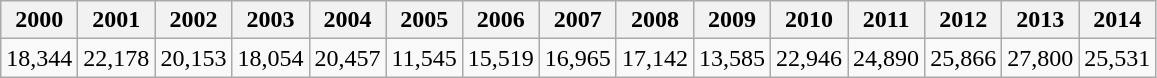<table class="wikitable">
<tr>
<th>2000</th>
<th>2001</th>
<th>2002</th>
<th>2003</th>
<th>2004</th>
<th>2005</th>
<th>2006</th>
<th>2007</th>
<th>2008</th>
<th>2009</th>
<th>2010</th>
<th>2011</th>
<th>2012</th>
<th>2013</th>
<th>2014</th>
</tr>
<tr>
<td> 18,344</td>
<td> 22,178</td>
<td> 20,153</td>
<td> 18,054</td>
<td> 20,457</td>
<td> 11,545</td>
<td> 15,519</td>
<td> 16,965</td>
<td> 17,142</td>
<td> 13,585</td>
<td> 22,946</td>
<td> 24,890</td>
<td> 25,866</td>
<td> 27,800</td>
<td> 25,531</td>
</tr>
</table>
